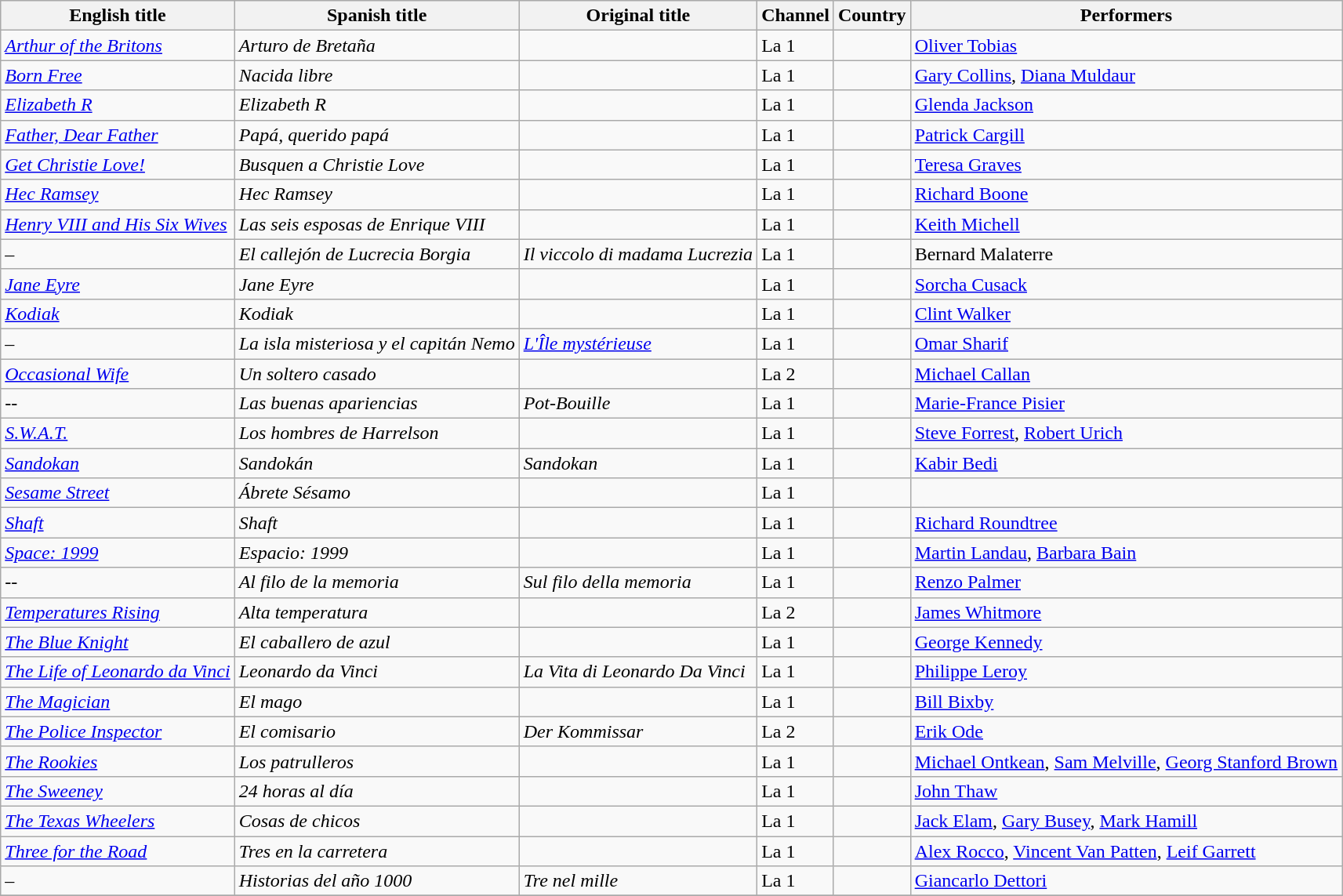<table class="wikitable sortable">
<tr bgcolor="#ececec" valign=top>
<th>English title</th>
<th>Spanish title</th>
<th>Original title</th>
<th>Channel</th>
<th>Country</th>
<th>Performers</th>
</tr>
<tr>
<td><em><a href='#'>Arthur of the Britons</a></em></td>
<td><em>Arturo de Bretaña</em></td>
<td></td>
<td>La 1</td>
<td></td>
<td><a href='#'>Oliver Tobias</a></td>
</tr>
<tr>
<td><em><a href='#'>Born Free</a></em></td>
<td><em>Nacida libre</em></td>
<td></td>
<td>La 1</td>
<td></td>
<td><a href='#'>Gary Collins</a>, <a href='#'>Diana Muldaur</a></td>
</tr>
<tr>
<td><em><a href='#'>Elizabeth R</a></em></td>
<td><em>Elizabeth R</em></td>
<td></td>
<td>La 1</td>
<td></td>
<td><a href='#'>Glenda Jackson</a></td>
</tr>
<tr>
<td><em><a href='#'>Father, Dear Father</a></em></td>
<td><em>Papá, querido papá</em></td>
<td></td>
<td>La 1</td>
<td></td>
<td><a href='#'>Patrick Cargill</a></td>
</tr>
<tr>
<td><em><a href='#'>Get Christie Love!</a></em></td>
<td><em> Busquen a Christie Love</em></td>
<td></td>
<td>La 1</td>
<td></td>
<td><a href='#'>Teresa Graves</a></td>
</tr>
<tr>
<td><em><a href='#'>Hec Ramsey</a></em></td>
<td><em>Hec Ramsey</em></td>
<td></td>
<td>La 1</td>
<td></td>
<td><a href='#'>Richard Boone</a></td>
</tr>
<tr>
<td><em><a href='#'>Henry VIII and His Six Wives</a></em></td>
<td><em>Las seis esposas de Enrique VIII</em></td>
<td></td>
<td>La 1</td>
<td></td>
<td><a href='#'>Keith Michell</a></td>
</tr>
<tr>
<td>–</td>
<td><em>El callejón de Lucrecia Borgia</em></td>
<td><em>Il viccolo di madama Lucrezia</em></td>
<td>La 1</td>
<td></td>
<td>Bernard Malaterre</td>
</tr>
<tr>
<td><em><a href='#'>Jane Eyre</a></em></td>
<td><em>Jane Eyre</em></td>
<td></td>
<td>La 1</td>
<td></td>
<td><a href='#'>Sorcha Cusack</a></td>
</tr>
<tr>
<td><em><a href='#'>Kodiak</a></em></td>
<td><em>Kodiak</em></td>
<td></td>
<td>La 1</td>
<td></td>
<td><a href='#'>Clint Walker</a></td>
</tr>
<tr>
<td>–</td>
<td><em> La isla misteriosa y el capitán Nemo</em></td>
<td><em><a href='#'>L'Île mystérieuse</a></em></td>
<td>La 1</td>
<td></td>
<td><a href='#'>Omar Sharif</a></td>
</tr>
<tr>
<td><em><a href='#'>Occasional Wife</a></em></td>
<td><em>Un soltero casado</em></td>
<td></td>
<td>La 2</td>
<td></td>
<td><a href='#'>Michael Callan</a></td>
</tr>
<tr>
<td>--</td>
<td><em>Las buenas apariencias</em></td>
<td><em>Pot-Bouille</em></td>
<td>La 1</td>
<td></td>
<td><a href='#'>Marie-France Pisier</a></td>
</tr>
<tr>
<td><em><a href='#'>S.W.A.T.</a></em></td>
<td><em>Los hombres de Harrelson</em></td>
<td></td>
<td>La 1</td>
<td></td>
<td><a href='#'>Steve Forrest</a>, <a href='#'>Robert Urich</a></td>
</tr>
<tr>
<td><em><a href='#'>Sandokan</a></em></td>
<td><em>Sandokán</em></td>
<td><em>Sandokan</em></td>
<td>La 1</td>
<td></td>
<td><a href='#'>Kabir Bedi</a></td>
</tr>
<tr>
<td><em><a href='#'>Sesame Street</a></em></td>
<td><em>Ábrete Sésamo</em></td>
<td></td>
<td>La 1</td>
<td></td>
<td></td>
</tr>
<tr>
<td><em><a href='#'>Shaft</a></em></td>
<td><em> Shaft</em></td>
<td></td>
<td>La 1</td>
<td></td>
<td><a href='#'>Richard Roundtree</a></td>
</tr>
<tr>
<td><em><a href='#'>Space: 1999</a></em></td>
<td><em>Espacio: 1999</em></td>
<td></td>
<td>La 1</td>
<td></td>
<td><a href='#'>Martin Landau</a>, <a href='#'>Barbara Bain</a></td>
</tr>
<tr>
<td>--</td>
<td><em>Al filo de la memoria</em></td>
<td><em>Sul filo della memoria</em></td>
<td>La 1</td>
<td></td>
<td><a href='#'>Renzo Palmer</a></td>
</tr>
<tr>
<td><em><a href='#'>Temperatures Rising</a></em></td>
<td><em>Alta temperatura</em></td>
<td></td>
<td>La 2</td>
<td></td>
<td><a href='#'>James Whitmore</a></td>
</tr>
<tr>
<td><em><a href='#'>The Blue Knight</a></em></td>
<td><em>El caballero de azul</em></td>
<td></td>
<td>La 1</td>
<td></td>
<td><a href='#'>George Kennedy</a></td>
</tr>
<tr>
<td><em><a href='#'>The Life of Leonardo da Vinci</a></em></td>
<td><em>Leonardo da Vinci</em></td>
<td><em>La Vita di Leonardo Da Vinci</em></td>
<td>La 1</td>
<td></td>
<td><a href='#'>Philippe Leroy</a></td>
</tr>
<tr>
<td><em><a href='#'>The Magician</a></em></td>
<td><em>El mago</em></td>
<td></td>
<td>La 1</td>
<td></td>
<td><a href='#'>Bill Bixby</a></td>
</tr>
<tr>
<td><em><a href='#'>The Police Inspector</a></em></td>
<td><em>El comisario</em></td>
<td><em>Der Kommissar</em></td>
<td>La 2</td>
<td></td>
<td><a href='#'>Erik Ode</a></td>
</tr>
<tr>
<td><em><a href='#'>The Rookies</a></em></td>
<td><em>Los patrulleros</em></td>
<td></td>
<td>La 1</td>
<td></td>
<td><a href='#'>Michael Ontkean</a>, <a href='#'>Sam Melville</a>, <a href='#'>Georg Stanford Brown</a></td>
</tr>
<tr>
<td><em><a href='#'>The Sweeney</a></em></td>
<td><em>24 horas al día</em></td>
<td></td>
<td>La 1</td>
<td></td>
<td><a href='#'>John Thaw</a></td>
</tr>
<tr>
<td><em><a href='#'>The Texas Wheelers</a></em></td>
<td><em>Cosas de chicos</em></td>
<td></td>
<td>La 1</td>
<td></td>
<td><a href='#'>Jack Elam</a>, <a href='#'>Gary Busey</a>, <a href='#'>Mark Hamill</a></td>
</tr>
<tr>
<td><em><a href='#'>Three for the Road</a></em></td>
<td><em> Tres en la carretera</em></td>
<td></td>
<td>La 1</td>
<td></td>
<td><a href='#'>Alex Rocco</a>, <a href='#'>Vincent Van Patten</a>, <a href='#'>Leif Garrett</a></td>
</tr>
<tr>
<td>–</td>
<td><em>Historias del año 1000</em></td>
<td><em>Tre nel mille</em></td>
<td>La 1</td>
<td></td>
<td><a href='#'>Giancarlo Dettori</a></td>
</tr>
<tr>
</tr>
</table>
